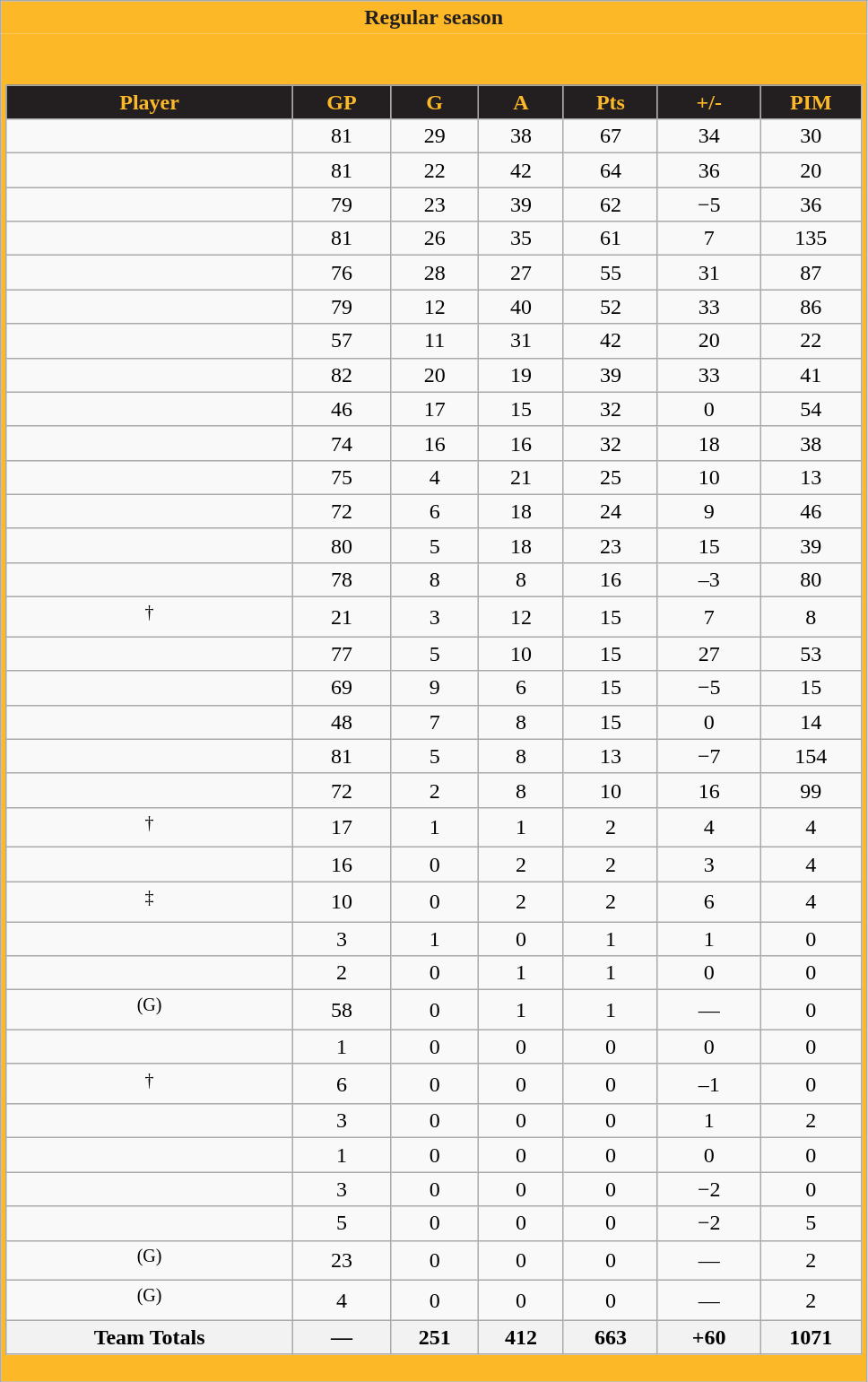<table class="wikitable" style="border: 1px solid #aaa;">
<tr>
<th style="background:#FDB827; color:#231F20; border: 0;">Regular season</th>
</tr>
<tr>
<td style="background: #FDB827; border: 0;" colspan="4"><br><table class="wikitable sortable" style="width: 100%; text-align: center;">
<tr>
<th style="background:#231F20; color:#FDB827; width: 12.5em;">Player</th>
<th style="background:#231F20; color:#FDB827; width: 4em;">GP</th>
<th style="background:#231F20; color:#FDB827; width: 3.5em;">G</th>
<th style="background:#231F20; color:#FDB827; width: 3.4em;">A</th>
<th style="background:#231F20; color:#FDB827; width: 3.8em;">Pts</th>
<th style="background:#231F20; color:#FDB827; width: 4.2em;">+/-</th>
<th style="background:#231F20; color:#FDB827; width: 4.1em;">PIM</th>
</tr>
<tr align=center>
<td></td>
<td>81</td>
<td>29</td>
<td>38</td>
<td>67</td>
<td>34</td>
<td>30</td>
</tr>
<tr align=center>
<td></td>
<td>81</td>
<td>22</td>
<td>42</td>
<td>64</td>
<td>36</td>
<td>20</td>
</tr>
<tr align=center>
<td></td>
<td>79</td>
<td>23</td>
<td>39</td>
<td>62</td>
<td>−5</td>
<td>36</td>
</tr>
<tr align=center>
<td></td>
<td>81</td>
<td>26</td>
<td>35</td>
<td>61</td>
<td>7</td>
<td>135</td>
</tr>
<tr align=center>
<td></td>
<td>76</td>
<td>28</td>
<td>27</td>
<td>55</td>
<td>31</td>
<td>87</td>
</tr>
<tr align=center>
<td></td>
<td>79</td>
<td>12</td>
<td>40</td>
<td>52</td>
<td>33</td>
<td>86</td>
</tr>
<tr align=center>
<td></td>
<td>57</td>
<td>11</td>
<td>31</td>
<td>42</td>
<td>20</td>
<td>22</td>
</tr>
<tr align=center>
<td></td>
<td>82</td>
<td>20</td>
<td>19</td>
<td>39</td>
<td>33</td>
<td>41</td>
</tr>
<tr align=center>
<td></td>
<td>46</td>
<td>17</td>
<td>15</td>
<td>32</td>
<td>0</td>
<td>54</td>
</tr>
<tr align=center>
<td></td>
<td>74</td>
<td>16</td>
<td>16</td>
<td>32</td>
<td>18</td>
<td>38</td>
</tr>
<tr align=center>
<td></td>
<td>75</td>
<td>4</td>
<td>21</td>
<td>25</td>
<td>10</td>
<td>13</td>
</tr>
<tr align=center>
<td></td>
<td>72</td>
<td>6</td>
<td>18</td>
<td>24</td>
<td>9</td>
<td>46</td>
</tr>
<tr align=center>
<td></td>
<td>80</td>
<td>5</td>
<td>18</td>
<td>23</td>
<td>15</td>
<td>39</td>
</tr>
<tr align=center>
<td></td>
<td>78</td>
<td>8</td>
<td>8</td>
<td>16</td>
<td>–3</td>
<td>80</td>
</tr>
<tr align=center>
<td><sup>†</sup></td>
<td>21</td>
<td>3</td>
<td>12</td>
<td>15</td>
<td>7</td>
<td>8</td>
</tr>
<tr align=center>
<td></td>
<td>77</td>
<td>5</td>
<td>10</td>
<td>15</td>
<td>27</td>
<td>53</td>
</tr>
<tr align=center>
<td></td>
<td>69</td>
<td>9</td>
<td>6</td>
<td>15</td>
<td>−5</td>
<td>15</td>
</tr>
<tr align=center>
<td></td>
<td>48</td>
<td>7</td>
<td>8</td>
<td>15</td>
<td>0</td>
<td>14</td>
</tr>
<tr align=center>
<td></td>
<td>81</td>
<td>5</td>
<td>8</td>
<td>13</td>
<td>−7</td>
<td>154</td>
</tr>
<tr align=center>
<td></td>
<td>72</td>
<td>2</td>
<td>8</td>
<td>10</td>
<td>16</td>
<td>99</td>
</tr>
<tr align=center>
<td><sup>†</sup></td>
<td>17</td>
<td>1</td>
<td>1</td>
<td>2</td>
<td>4</td>
<td>4</td>
</tr>
<tr align=center>
<td></td>
<td>16</td>
<td>0</td>
<td>2</td>
<td>2</td>
<td>3</td>
<td>4</td>
</tr>
<tr align=center>
<td><sup>‡</sup></td>
<td>10</td>
<td>0</td>
<td>2</td>
<td>2</td>
<td>6</td>
<td>4</td>
</tr>
<tr align=center>
<td></td>
<td>3</td>
<td>1</td>
<td>0</td>
<td>1</td>
<td>1</td>
<td>0</td>
</tr>
<tr align=center>
<td></td>
<td>2</td>
<td>0</td>
<td>1</td>
<td>1</td>
<td>0</td>
<td>0</td>
</tr>
<tr align=center>
<td><sup>(G)</sup></td>
<td>58</td>
<td>0</td>
<td>1</td>
<td>1</td>
<td>—</td>
<td>0</td>
</tr>
<tr align=center>
<td></td>
<td>1</td>
<td>0</td>
<td>0</td>
<td>0</td>
<td>0</td>
<td>0</td>
</tr>
<tr align=center>
<td><sup>†</sup></td>
<td>6</td>
<td>0</td>
<td>0</td>
<td>0</td>
<td>–1</td>
<td>0</td>
</tr>
<tr align=center>
<td></td>
<td>3</td>
<td>0</td>
<td>0</td>
<td>0</td>
<td>1</td>
<td>2</td>
</tr>
<tr align=center>
<td></td>
<td>1</td>
<td>0</td>
<td>0</td>
<td>0</td>
<td>0</td>
<td>0</td>
</tr>
<tr align=center>
<td></td>
<td>3</td>
<td>0</td>
<td>0</td>
<td>0</td>
<td>−2</td>
<td>0</td>
</tr>
<tr align=center>
<td></td>
<td>5</td>
<td>0</td>
<td>0</td>
<td>0</td>
<td>−2</td>
<td>5</td>
</tr>
<tr align=center>
<td><sup>(G)</sup></td>
<td>23</td>
<td>0</td>
<td>0</td>
<td>0</td>
<td>—</td>
<td>2</td>
</tr>
<tr align=center>
<td><sup>(G)</sup></td>
<td>4</td>
<td>0</td>
<td>0</td>
<td>0</td>
<td>—</td>
<td>2</td>
</tr>
<tr class="sortbottom">
<th>Team Totals</th>
<th>—</th>
<th>251</th>
<th>412</th>
<th>663</th>
<th>+60</th>
<th>1071</th>
</tr>
</table>
</td>
</tr>
</table>
